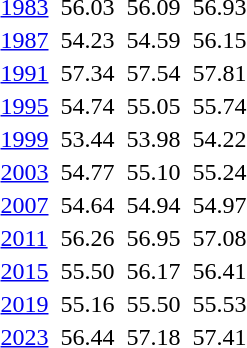<table>
<tr valign="top">
<td><a href='#'>1983</a><br></td>
<td></td>
<td>56.03</td>
<td></td>
<td>56.09</td>
<td></td>
<td>56.93</td>
</tr>
<tr valign="top">
<td><a href='#'>1987</a><br></td>
<td></td>
<td>54.23</td>
<td></td>
<td>54.59</td>
<td></td>
<td>56.15</td>
</tr>
<tr valign="top">
<td><a href='#'>1991</a><br></td>
<td></td>
<td>57.34</td>
<td></td>
<td>57.54</td>
<td></td>
<td>57.81</td>
</tr>
<tr valign="top">
<td><a href='#'>1995</a><br></td>
<td></td>
<td>54.74</td>
<td></td>
<td>55.05</td>
<td></td>
<td>55.74</td>
</tr>
<tr valign="top">
<td><a href='#'>1999</a><br></td>
<td></td>
<td>53.44</td>
<td></td>
<td>53.98</td>
<td></td>
<td>54.22</td>
</tr>
<tr valign="top">
<td><a href='#'>2003</a><br></td>
<td></td>
<td>54.77</td>
<td></td>
<td>55.10</td>
<td></td>
<td>55.24</td>
</tr>
<tr valign="top">
<td><a href='#'>2007</a><br></td>
<td></td>
<td>54.64</td>
<td></td>
<td>54.94</td>
<td></td>
<td>54.97</td>
</tr>
<tr valign="top">
<td><a href='#'>2011</a><br></td>
<td></td>
<td>56.26</td>
<td></td>
<td>56.95</td>
<td></td>
<td>57.08</td>
</tr>
<tr valign="top">
<td><a href='#'>2015</a><br></td>
<td></td>
<td>55.50</td>
<td></td>
<td>56.17</td>
<td></td>
<td>56.41</td>
</tr>
<tr valign="top">
<td><a href='#'>2019</a><br></td>
<td></td>
<td>55.16 </td>
<td></td>
<td>55.50</td>
<td></td>
<td>55.53</td>
</tr>
<tr valign="top">
<td><a href='#'>2023</a><br></td>
<td></td>
<td>56.44</td>
<td></td>
<td>57.18</td>
<td></td>
<td>57.41</td>
</tr>
</table>
